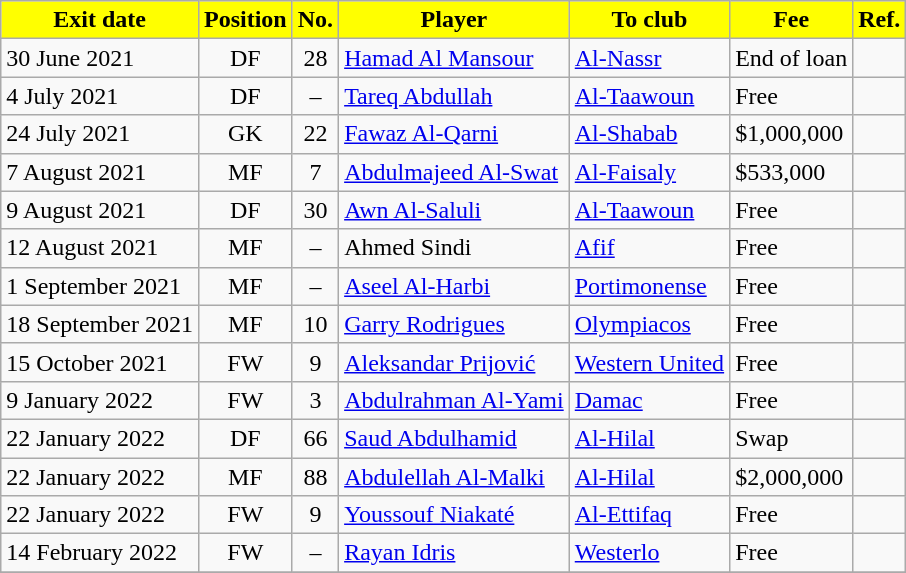<table class="wikitable sortable">
<tr>
<th style="background:yellow; color:black;"><strong>Exit date</strong></th>
<th style="background:yellow; color:black;"><strong>Position</strong></th>
<th style="background:yellow; color:black;"><strong>No.</strong></th>
<th style="background:yellow; color:black;"><strong>Player</strong></th>
<th style="background:yellow; color:black;"><strong>To club</strong></th>
<th style="background:yellow; color:black;"><strong>Fee</strong></th>
<th style="background:yellow; color:black;"><strong>Ref.</strong></th>
</tr>
<tr>
<td>30 June 2021</td>
<td style="text-align:center;">DF</td>
<td style="text-align:center;">28</td>
<td style="text-align:left;"> <a href='#'>Hamad Al Mansour</a></td>
<td style="text-align:left;"> <a href='#'>Al-Nassr</a></td>
<td>End of loan</td>
<td></td>
</tr>
<tr>
<td>4 July 2021</td>
<td style="text-align:center;">DF</td>
<td style="text-align:center;">–</td>
<td style="text-align:left;"> <a href='#'>Tareq Abdullah</a></td>
<td style="text-align:left;"> <a href='#'>Al-Taawoun</a></td>
<td>Free</td>
<td></td>
</tr>
<tr>
<td>24 July 2021</td>
<td style="text-align:center;">GK</td>
<td style="text-align:center;">22</td>
<td style="text-align:left;"> <a href='#'>Fawaz Al-Qarni</a></td>
<td style="text-align:left;"> <a href='#'>Al-Shabab</a></td>
<td>$1,000,000</td>
<td></td>
</tr>
<tr>
<td>7 August 2021</td>
<td style="text-align:center;">MF</td>
<td style="text-align:center;">7</td>
<td style="text-align:left;"> <a href='#'>Abdulmajeed Al-Swat</a></td>
<td style="text-align:left;"> <a href='#'>Al-Faisaly</a></td>
<td>$533,000</td>
<td></td>
</tr>
<tr>
<td>9 August 2021</td>
<td style="text-align:center;">DF</td>
<td style="text-align:center;">30</td>
<td style="text-align:left;"> <a href='#'>Awn Al-Saluli</a></td>
<td style="text-align:left;"> <a href='#'>Al-Taawoun</a></td>
<td>Free</td>
<td></td>
</tr>
<tr>
<td>12 August 2021</td>
<td style="text-align:center;">MF</td>
<td style="text-align:center;">–</td>
<td style="text-align:left;"> Ahmed Sindi</td>
<td style="text-align:left;"> <a href='#'>Afif</a></td>
<td>Free</td>
<td></td>
</tr>
<tr>
<td>1 September 2021</td>
<td style="text-align:center;">MF</td>
<td style="text-align:center;">–</td>
<td style="text-align:left;"> <a href='#'>Aseel Al-Harbi</a></td>
<td style="text-align:left;"> <a href='#'>Portimonense</a></td>
<td>Free</td>
<td></td>
</tr>
<tr>
<td>18 September 2021</td>
<td style="text-align:center;">MF</td>
<td style="text-align:center;">10</td>
<td style="text-align:left;"> <a href='#'>Garry Rodrigues</a></td>
<td style="text-align:left;"> <a href='#'>Olympiacos</a></td>
<td>Free</td>
<td></td>
</tr>
<tr>
<td>15 October 2021</td>
<td style="text-align:center;">FW</td>
<td style="text-align:center;">9</td>
<td style="text-align:left;"> <a href='#'>Aleksandar Prijović</a></td>
<td style="text-align:left;"> <a href='#'>Western United</a></td>
<td>Free</td>
<td></td>
</tr>
<tr>
<td>9 January 2022</td>
<td style="text-align:center;">FW</td>
<td style="text-align:center;">3</td>
<td style="text-align:left;"> <a href='#'>Abdulrahman Al-Yami</a></td>
<td style="text-align:left;"> <a href='#'>Damac</a></td>
<td>Free</td>
<td></td>
</tr>
<tr>
<td>22 January 2022</td>
<td style="text-align:center;">DF</td>
<td style="text-align:center;">66</td>
<td style="text-align:left;"> <a href='#'>Saud Abdulhamid</a></td>
<td style="text-align:left;"> <a href='#'>Al-Hilal</a></td>
<td>Swap</td>
<td></td>
</tr>
<tr>
<td>22 January 2022</td>
<td style="text-align:center;">MF</td>
<td style="text-align:center;">88</td>
<td style="text-align:left;"> <a href='#'>Abdulellah Al-Malki</a></td>
<td style="text-align:left;"> <a href='#'>Al-Hilal</a></td>
<td>$2,000,000</td>
<td></td>
</tr>
<tr>
<td>22 January 2022</td>
<td style="text-align:center;">FW</td>
<td style="text-align:center;">9</td>
<td style="text-align:left;"> <a href='#'>Youssouf Niakaté</a></td>
<td style="text-align:left;"> <a href='#'>Al-Ettifaq</a></td>
<td>Free</td>
<td></td>
</tr>
<tr>
<td>14 February 2022</td>
<td style="text-align:center;">FW</td>
<td style="text-align:center;">–</td>
<td style="text-align:left;"> <a href='#'>Rayan Idris</a></td>
<td style="text-align:left;"> <a href='#'>Westerlo</a></td>
<td>Free</td>
<td></td>
</tr>
<tr>
</tr>
</table>
